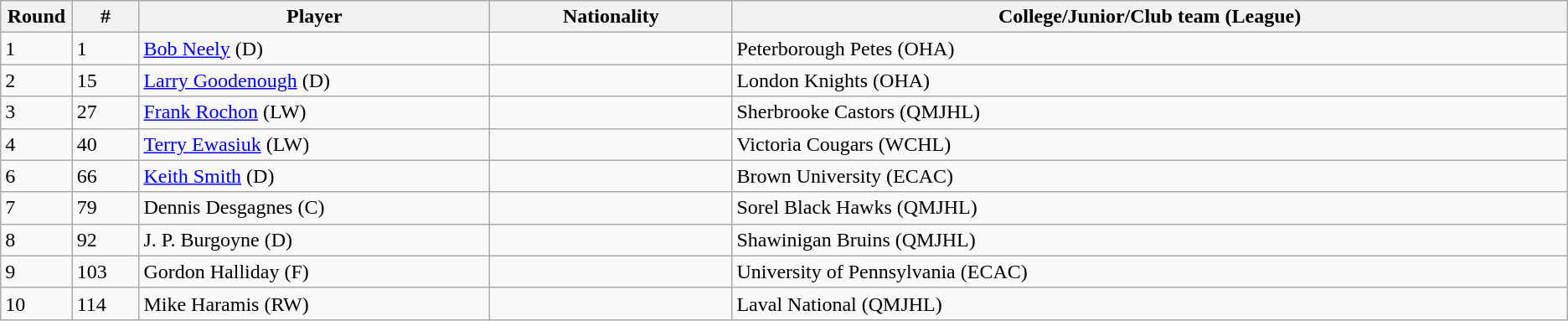<table class="wikitable">
<tr align="center">
<th bgcolor="#DDDDFF" width="4.0%">Round</th>
<th bgcolor="#DDDDFF" width="4.0%">#</th>
<th bgcolor="#DDDDFF" width="21.0%">Player</th>
<th bgcolor="#DDDDFF" width="14.5%">Nationality</th>
<th bgcolor="#DDDDFF" width="50.0%">College/Junior/Club team (League)</th>
</tr>
<tr>
<td>1</td>
<td>1</td>
<td><a href='#'>Bob Neely</a> (D)</td>
<td></td>
<td>Peterborough Petes (OHA)</td>
</tr>
<tr>
<td>2</td>
<td>15</td>
<td><a href='#'>Larry Goodenough</a> (D)</td>
<td></td>
<td>London Knights (OHA)</td>
</tr>
<tr>
<td>3</td>
<td>27</td>
<td><a href='#'>Frank Rochon</a> (LW)</td>
<td></td>
<td>Sherbrooke Castors (QMJHL)</td>
</tr>
<tr>
<td>4</td>
<td>40</td>
<td><a href='#'>Terry Ewasiuk</a> (LW)</td>
<td></td>
<td>Victoria Cougars (WCHL)</td>
</tr>
<tr>
<td>6</td>
<td>66</td>
<td><a href='#'>Keith Smith</a> (D)</td>
<td></td>
<td>Brown University (ECAC)</td>
</tr>
<tr>
<td>7</td>
<td>79</td>
<td>Dennis Desgagnes (C)</td>
<td></td>
<td>Sorel Black Hawks (QMJHL)</td>
</tr>
<tr>
<td>8</td>
<td>92</td>
<td>J. P. Burgoyne (D)</td>
<td></td>
<td>Shawinigan Bruins (QMJHL)</td>
</tr>
<tr>
<td>9</td>
<td>103</td>
<td>Gordon Halliday (F)</td>
<td></td>
<td>University of Pennsylvania (ECAC)</td>
</tr>
<tr>
<td>10</td>
<td>114</td>
<td>Mike Haramis (RW)</td>
<td></td>
<td>Laval National (QMJHL)</td>
</tr>
</table>
